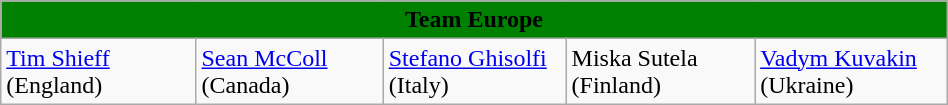<table class="wikitable" style="width:50%; text-align=center;">
<tr>
<th colspan="5" style="background:green;">Team Europe</th>
</tr>
<tr>
<td style="width:10%;"><a href='#'>Tim Shieff</a> (England)</td>
<td style="width:10%;"><a href='#'>Sean McColl</a> (Canada)</td>
<td style="width:10%;"><a href='#'>Stefano Ghisolfi</a> (Italy)</td>
<td style="width:10%;">Miska Sutela (Finland)</td>
<td style="width:10%;"><a href='#'>Vadym Kuvakin</a> (Ukraine)</td>
</tr>
</table>
